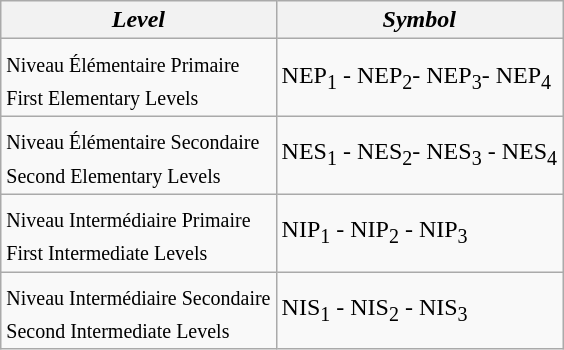<table class="wikitable sortable">
<tr>
<th><strong><em>Level</em></strong></th>
<th><strong><em>Symbol</em></strong></th>
</tr>
<tr>
<td><sub>Niveau Élémentaire Primaire</sub><br><sub>First Elementary Levels</sub></td>
<td>NEP<sub>1</sub> - NEP<sub>2</sub>- NEP<sub>3</sub>- NEP<sub>4</sub></td>
</tr>
<tr>
<td><sub>Niveau Élémentaire Secondaire</sub><br><sub>Second Elementary Levels</sub></td>
<td>NES<sub>1</sub> -  NES<sub>2</sub>- NES<sub>3</sub> - NES<sub>4</sub></td>
</tr>
<tr>
<td><sub>Niveau Intermédiaire Primaire</sub><br><sub>First Intermediate Levels</sub></td>
<td>NIP<sub>1</sub> - NIP<sub>2</sub> - NIP<sub>3</sub></td>
</tr>
<tr>
<td><sub>Niveau Intermédiaire Secondaire</sub><br><sub>Second Intermediate Levels</sub></td>
<td>NIS<sub>1</sub> - NIS<sub>2</sub> - NIS<sub>3</sub></td>
</tr>
</table>
